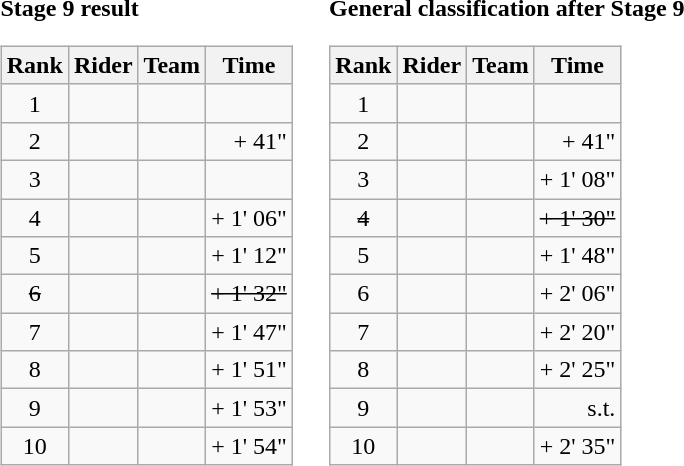<table>
<tr>
<td><strong>Stage 9 result</strong><br><table class="wikitable">
<tr>
<th scope="col">Rank</th>
<th scope="col">Rider</th>
<th scope="col">Team</th>
<th scope="col">Time</th>
</tr>
<tr>
<td style="text-align:center;">1</td>
<td></td>
<td></td>
<td style="text-align:right;"></td>
</tr>
<tr>
<td style="text-align:center;">2</td>
<td></td>
<td></td>
<td style="text-align:right;">+ 41"</td>
</tr>
<tr>
<td style="text-align:center;">3</td>
<td></td>
<td></td>
<td style="text-align:right;"></td>
</tr>
<tr>
<td style="text-align:center;">4</td>
<td></td>
<td></td>
<td style="text-align:right;">+ 1' 06"</td>
</tr>
<tr>
<td style="text-align:center;">5</td>
<td></td>
<td></td>
<td style="text-align:right;">+ 1' 12"</td>
</tr>
<tr>
<td style="text-align:center;"><s>6</s></td>
<td><s></s></td>
<td><s></s></td>
<td style="text-align:right;"><s>+ 1' 32"</s></td>
</tr>
<tr>
<td style="text-align:center;">7</td>
<td></td>
<td></td>
<td style="text-align:right;">+ 1' 47"</td>
</tr>
<tr>
<td style="text-align:center;">8</td>
<td></td>
<td></td>
<td style="text-align:right;">+ 1' 51"</td>
</tr>
<tr>
<td style="text-align:center;">9</td>
<td></td>
<td></td>
<td style="text-align:right;">+ 1' 53"</td>
</tr>
<tr>
<td style="text-align:center;">10</td>
<td></td>
<td></td>
<td style="text-align:right;">+ 1' 54"</td>
</tr>
</table>
</td>
<td></td>
<td><strong>General classification after Stage 9</strong><br><table class="wikitable">
<tr>
<th scope="col">Rank</th>
<th scope="col">Rider</th>
<th scope="col">Team</th>
<th scope="col">Time</th>
</tr>
<tr>
<td style="text-align:center;">1</td>
<td></td>
<td></td>
<td style="text-align:right;"></td>
</tr>
<tr>
<td style="text-align:center;">2</td>
<td></td>
<td></td>
<td style="text-align:right;">+ 41"</td>
</tr>
<tr>
<td style="text-align:center;">3</td>
<td></td>
<td></td>
<td style="text-align:right;">+ 1' 08"</td>
</tr>
<tr>
<td style="text-align:center;"><s>4</s></td>
<td><s></s></td>
<td><s></s></td>
<td style="text-align:right;"><s>+ 1' 30"</s></td>
</tr>
<tr>
<td style="text-align:center;">5</td>
<td></td>
<td></td>
<td style="text-align:right;">+ 1' 48"</td>
</tr>
<tr>
<td style="text-align:center;">6</td>
<td></td>
<td></td>
<td style="text-align:right;">+ 2' 06"</td>
</tr>
<tr>
<td style="text-align:center;">7</td>
<td></td>
<td></td>
<td style="text-align:right;">+ 2' 20"</td>
</tr>
<tr>
<td style="text-align:center;">8</td>
<td></td>
<td></td>
<td style="text-align:right;">+ 2' 25"</td>
</tr>
<tr>
<td style="text-align:center;">9</td>
<td></td>
<td></td>
<td style="text-align:right;">s.t.</td>
</tr>
<tr>
<td style="text-align:center;">10</td>
<td></td>
<td></td>
<td style="text-align:right;">+ 2' 35"</td>
</tr>
</table>
</td>
</tr>
</table>
